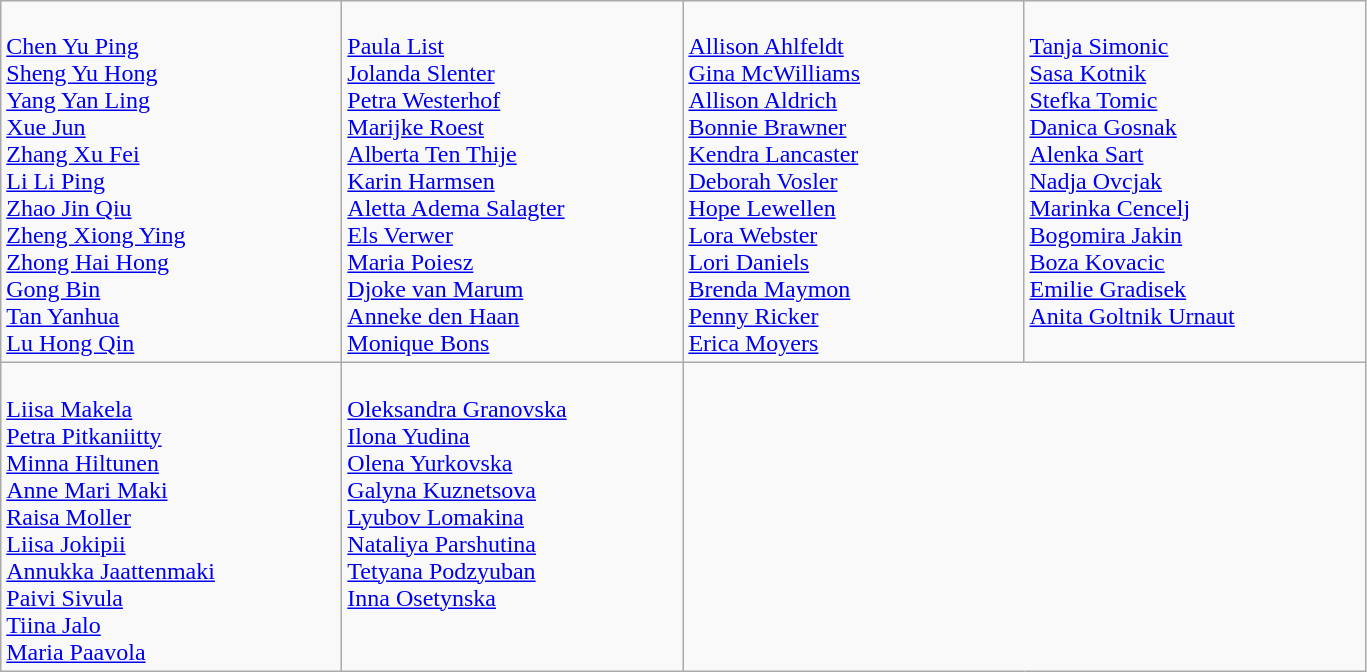<table class="wikitable">
<tr>
<td style="vertical-align:top; width:220px"><br><a href='#'>Chen Yu Ping</a><br><a href='#'>Sheng Yu Hong</a><br><a href='#'>Yang Yan Ling</a><br><a href='#'>Xue Jun</a><br><a href='#'>Zhang Xu Fei</a><br><a href='#'>Li Li Ping</a><br><a href='#'>Zhao Jin Qiu</a><br><a href='#'>Zheng Xiong Ying</a><br><a href='#'>Zhong Hai Hong</a><br><a href='#'>Gong Bin</a><br><a href='#'>Tan Yanhua</a><br><a href='#'>Lu Hong Qin</a></td>
<td style="vertical-align:top; width:220px"><br><a href='#'>Paula List</a><br><a href='#'>Jolanda Slenter</a><br><a href='#'>Petra Westerhof</a><br><a href='#'>Marijke Roest</a><br><a href='#'>Alberta Ten Thije</a><br><a href='#'>Karin Harmsen</a><br><a href='#'>Aletta Adema Salagter</a><br><a href='#'>Els Verwer</a><br><a href='#'>Maria Poiesz</a><br><a href='#'>Djoke van Marum</a><br><a href='#'>Anneke den Haan</a><br><a href='#'>Monique Bons</a></td>
<td style="vertical-align:top; width:220px"><br><a href='#'>Allison Ahlfeldt</a><br><a href='#'>Gina McWilliams</a><br><a href='#'>Allison Aldrich</a><br><a href='#'>Bonnie Brawner</a><br><a href='#'>Kendra Lancaster</a><br><a href='#'>Deborah Vosler</a><br><a href='#'>Hope Lewellen</a><br><a href='#'>Lora Webster</a><br><a href='#'>Lori Daniels</a><br><a href='#'>Brenda Maymon</a><br><a href='#'>Penny Ricker</a><br><a href='#'>Erica Moyers</a></td>
<td style="vertical-align:top; width:220px"><br><a href='#'>Tanja Simonic</a><br><a href='#'>Sasa Kotnik</a><br><a href='#'>Stefka Tomic</a><br><a href='#'>Danica Gosnak</a><br><a href='#'>Alenka Sart</a><br><a href='#'>Nadja Ovcjak</a><br><a href='#'>Marinka Cencelj</a><br><a href='#'>Bogomira Jakin</a><br><a href='#'>Boza Kovacic</a><br><a href='#'>Emilie Gradisek</a><br><a href='#'>Anita Goltnik Urnaut</a></td>
</tr>
<tr>
<td style="vertical-align:top; width:220px"><br><a href='#'>Liisa Makela</a><br><a href='#'>Petra Pitkaniitty</a><br><a href='#'>Minna Hiltunen</a><br><a href='#'>Anne Mari Maki</a><br><a href='#'>Raisa Moller</a><br><a href='#'>Liisa Jokipii</a><br><a href='#'>Annukka Jaattenmaki</a><br><a href='#'>Paivi Sivula</a><br><a href='#'>Tiina Jalo</a><br><a href='#'>Maria Paavola</a></td>
<td style="vertical-align:top; width:220px"><br><a href='#'>Oleksandra Granovska</a><br><a href='#'>Ilona Yudina</a><br><a href='#'>Olena Yurkovska</a><br><a href='#'>Galyna Kuznetsova</a><br><a href='#'>Lyubov Lomakina</a><br><a href='#'>Nataliya Parshutina</a><br><a href='#'>Tetyana Podzyuban</a><br><a href='#'>Inna Osetynska</a></td>
</tr>
</table>
